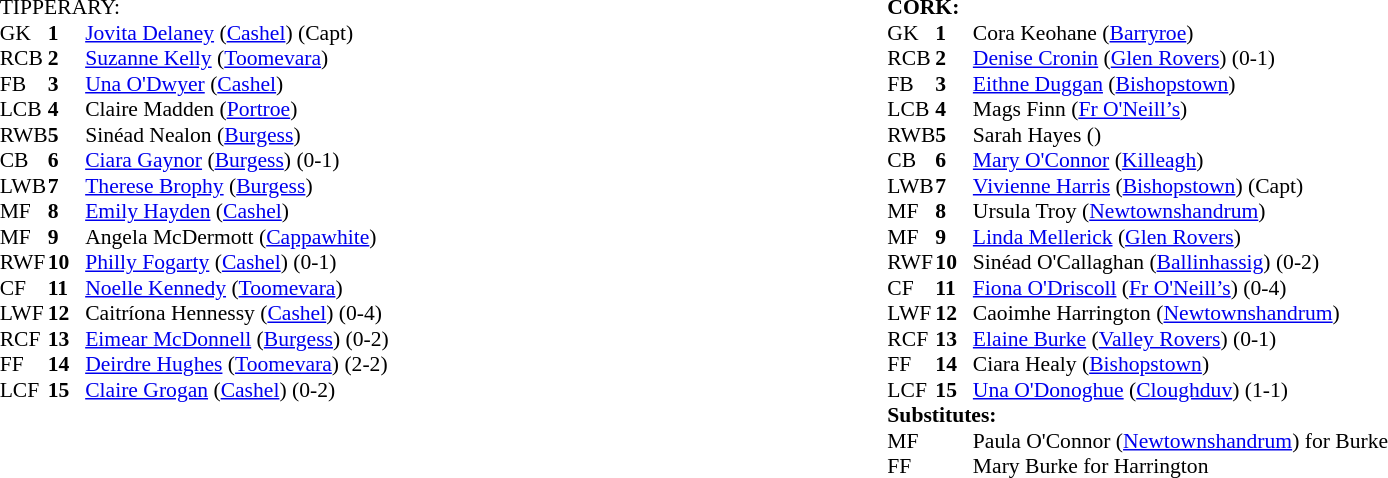<table width="100%">
<tr>
<td valign="top"></td>
<td valign="top" width="50%"><br><table style="font-size: 90%" cellspacing="0" cellpadding="0" align="center">
<tr>
<td colspan="4">TIPPERARY:</td>
</tr>
<tr>
<th width="25"></th>
<th width="25"></th>
</tr>
<tr>
<td>GK</td>
<td><strong>1</strong></td>
<td><a href='#'>Jovita Delaney</a> (<a href='#'>Cashel</a>) (Capt)</td>
</tr>
<tr>
<td>RCB</td>
<td><strong>2</strong></td>
<td><a href='#'>Suzanne Kelly</a> (<a href='#'>Toomevara</a>)</td>
</tr>
<tr>
<td>FB</td>
<td><strong>3</strong></td>
<td><a href='#'>Una O'Dwyer</a> (<a href='#'>Cashel</a>)</td>
</tr>
<tr>
<td>LCB</td>
<td><strong>4</strong></td>
<td>Claire Madden (<a href='#'>Portroe</a>)</td>
</tr>
<tr>
<td>RWB</td>
<td><strong>5</strong></td>
<td>Sinéad Nealon (<a href='#'>Burgess</a>)</td>
</tr>
<tr>
<td>CB</td>
<td><strong>6</strong></td>
<td><a href='#'>Ciara Gaynor</a> (<a href='#'>Burgess</a>) (0-1)</td>
</tr>
<tr>
<td>LWB</td>
<td><strong>7</strong></td>
<td><a href='#'>Therese Brophy</a> (<a href='#'>Burgess</a>)</td>
</tr>
<tr>
<td>MF</td>
<td><strong>8</strong></td>
<td><a href='#'>Emily Hayden</a> (<a href='#'>Cashel</a>)</td>
</tr>
<tr>
<td>MF</td>
<td><strong>9</strong></td>
<td>Angela McDermott (<a href='#'>Cappawhite</a>)</td>
</tr>
<tr>
<td>RWF</td>
<td><strong>10</strong></td>
<td><a href='#'>Philly Fogarty</a> (<a href='#'>Cashel</a>) (0-1)</td>
</tr>
<tr>
<td>CF</td>
<td><strong>11</strong></td>
<td><a href='#'>Noelle Kennedy</a> (<a href='#'>Toomevara</a>)</td>
</tr>
<tr>
<td>LWF</td>
<td><strong>12</strong></td>
<td>Caitríona Hennessy (<a href='#'>Cashel</a>) (0-4)</td>
</tr>
<tr>
<td>RCF</td>
<td><strong>13</strong></td>
<td><a href='#'>Eimear McDonnell</a> (<a href='#'>Burgess</a>) (0-2)</td>
</tr>
<tr>
<td>FF</td>
<td><strong>14</strong></td>
<td><a href='#'>Deirdre Hughes</a> (<a href='#'>Toomevara</a>) (2-2)</td>
</tr>
<tr>
<td>LCF</td>
<td><strong>15</strong></td>
<td><a href='#'>Claire Grogan</a> (<a href='#'>Cashel</a>) (0-2)</td>
</tr>
<tr>
</tr>
</table>
</td>
<td valign="top" width="50%"><br><table style="font-size: 90%" cellspacing="0" cellpadding="0" align=center>
<tr>
<td colspan="4"><strong>CORK:</strong></td>
</tr>
<tr>
<th width="25"></th>
<th width="25"></th>
</tr>
<tr>
<td>GK</td>
<td><strong>1</strong></td>
<td>Cora Keohane (<a href='#'>Barryroe</a>)</td>
</tr>
<tr>
<td>RCB</td>
<td><strong>2</strong></td>
<td><a href='#'>Denise Cronin</a> (<a href='#'>Glen Rovers</a>) (0-1)</td>
</tr>
<tr>
<td>FB</td>
<td><strong>3</strong></td>
<td><a href='#'>Eithne Duggan</a> (<a href='#'>Bishopstown</a>)</td>
</tr>
<tr>
<td>LCB</td>
<td><strong>4</strong></td>
<td>Mags Finn (<a href='#'>Fr O'Neill’s</a>)</td>
</tr>
<tr>
<td>RWB</td>
<td><strong>5</strong></td>
<td>Sarah Hayes ()</td>
</tr>
<tr>
<td>CB</td>
<td><strong>6</strong></td>
<td><a href='#'>Mary O'Connor</a> (<a href='#'>Killeagh</a>)</td>
</tr>
<tr>
<td>LWB</td>
<td><strong>7</strong></td>
<td><a href='#'>Vivienne Harris</a> (<a href='#'>Bishopstown</a>) (Capt)</td>
</tr>
<tr>
<td>MF</td>
<td><strong>8</strong></td>
<td>Ursula Troy (<a href='#'>Newtownshandrum</a>)</td>
</tr>
<tr>
<td>MF</td>
<td><strong>9</strong></td>
<td><a href='#'>Linda Mellerick</a> (<a href='#'>Glen Rovers</a>)</td>
</tr>
<tr>
<td>RWF</td>
<td><strong>10</strong></td>
<td>Sinéad O'Callaghan (<a href='#'>Ballinhassig</a>) (0-2)</td>
</tr>
<tr>
<td>CF</td>
<td><strong>11</strong></td>
<td><a href='#'>Fiona O'Driscoll</a> (<a href='#'>Fr O'Neill’s</a>) (0-4)</td>
</tr>
<tr>
<td>LWF</td>
<td><strong>12</strong></td>
<td>Caoimhe Harrington (<a href='#'>Newtownshandrum</a>) </td>
</tr>
<tr>
<td>RCF</td>
<td><strong>13</strong></td>
<td><a href='#'>Elaine Burke</a> (<a href='#'>Valley Rovers</a>) (0-1) </td>
</tr>
<tr>
<td>FF</td>
<td><strong>14</strong></td>
<td>Ciara Healy (<a href='#'>Bishopstown</a>)</td>
</tr>
<tr>
<td>LCF</td>
<td><strong>15</strong></td>
<td><a href='#'>Una O'Donoghue</a> (<a href='#'>Cloughduv</a>) (1-1)</td>
</tr>
<tr>
<td colspan=4><strong>Substitutes:</strong></td>
</tr>
<tr>
<td>MF</td>
<td></td>
<td>Paula O'Connor (<a href='#'>Newtownshandrum</a>) for Burke </td>
</tr>
<tr>
<td>FF</td>
<td></td>
<td>Mary Burke for Harrington </td>
</tr>
<tr>
</tr>
</table>
</td>
</tr>
</table>
